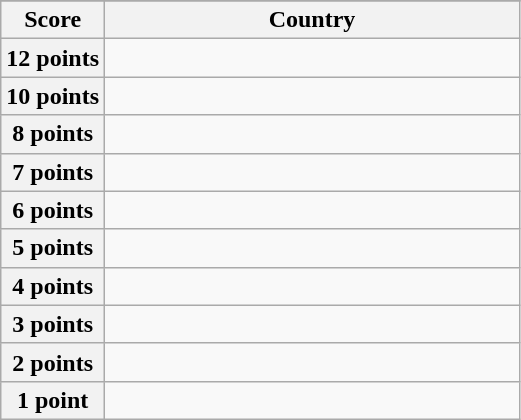<table class="wikitable">
<tr>
</tr>
<tr>
<th scope="col" width="20%">Score</th>
<th scope="col">Country</th>
</tr>
<tr>
<th scope="row">12 points</th>
<td></td>
</tr>
<tr>
<th scope="row">10 points</th>
<td></td>
</tr>
<tr>
<th scope="row">8 points</th>
<td></td>
</tr>
<tr>
<th scope="row">7 points</th>
<td></td>
</tr>
<tr>
<th scope="row">6 points</th>
<td></td>
</tr>
<tr>
<th scope="row">5 points</th>
<td></td>
</tr>
<tr>
<th scope="row">4 points</th>
<td></td>
</tr>
<tr>
<th scope="row">3 points</th>
<td></td>
</tr>
<tr>
<th scope="row">2 points</th>
<td></td>
</tr>
<tr>
<th scope="row">1 point</th>
<td></td>
</tr>
</table>
